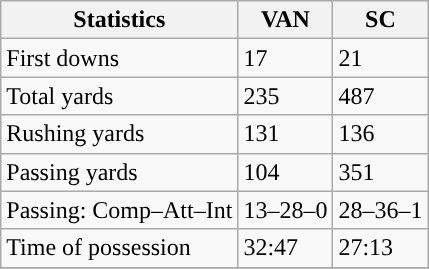<table class="wikitable" style="float: left;">
<tr>
<th>Statistics</th>
<th>VAN</th>
<th>SC</th>
</tr>
<tr>
<td>First downs</td>
<td>17</td>
<td>21</td>
</tr>
<tr>
<td>Total yards</td>
<td>235</td>
<td>487</td>
</tr>
<tr>
<td>Rushing yards</td>
<td>131</td>
<td>136</td>
</tr>
<tr>
<td>Passing yards</td>
<td>104</td>
<td>351</td>
</tr>
<tr>
<td>Passing: Comp–Att–Int</td>
<td>13–28–0</td>
<td>28–36–1</td>
</tr>
<tr>
<td>Time of possession</td>
<td>32:47</td>
<td>27:13</td>
</tr>
<tr>
</tr>
</table>
